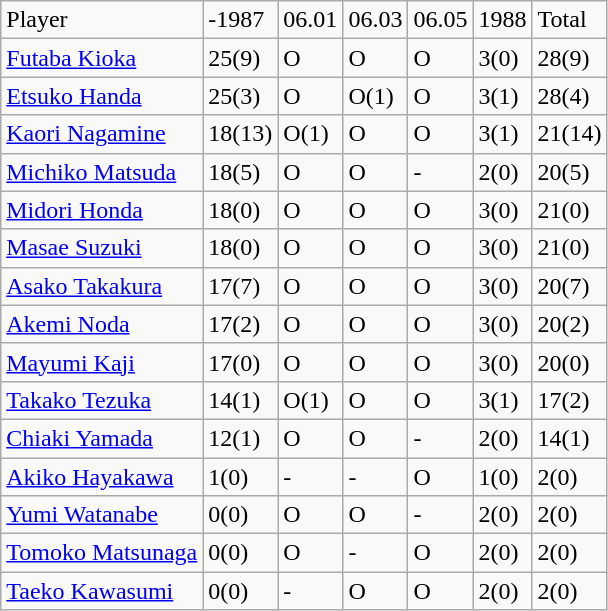<table class="wikitable" style="text-align:left;">
<tr>
<td>Player</td>
<td>-1987</td>
<td>06.01</td>
<td>06.03</td>
<td>06.05</td>
<td>1988</td>
<td>Total</td>
</tr>
<tr>
<td><a href='#'>Futaba Kioka</a></td>
<td>25(9)</td>
<td>O</td>
<td>O</td>
<td>O</td>
<td>3(0)</td>
<td>28(9)</td>
</tr>
<tr>
<td><a href='#'>Etsuko Handa</a></td>
<td>25(3)</td>
<td>O</td>
<td>O(1)</td>
<td>O</td>
<td>3(1)</td>
<td>28(4)</td>
</tr>
<tr>
<td><a href='#'>Kaori Nagamine</a></td>
<td>18(13)</td>
<td>O(1)</td>
<td>O</td>
<td>O</td>
<td>3(1)</td>
<td>21(14)</td>
</tr>
<tr>
<td><a href='#'>Michiko Matsuda</a></td>
<td>18(5)</td>
<td>O</td>
<td>O</td>
<td>-</td>
<td>2(0)</td>
<td>20(5)</td>
</tr>
<tr>
<td><a href='#'>Midori Honda</a></td>
<td>18(0)</td>
<td>O</td>
<td>O</td>
<td>O</td>
<td>3(0)</td>
<td>21(0)</td>
</tr>
<tr>
<td><a href='#'>Masae Suzuki</a></td>
<td>18(0)</td>
<td>O</td>
<td>O</td>
<td>O</td>
<td>3(0)</td>
<td>21(0)</td>
</tr>
<tr>
<td><a href='#'>Asako Takakura</a></td>
<td>17(7)</td>
<td>O</td>
<td>O</td>
<td>O</td>
<td>3(0)</td>
<td>20(7)</td>
</tr>
<tr>
<td><a href='#'>Akemi Noda</a></td>
<td>17(2)</td>
<td>O</td>
<td>O</td>
<td>O</td>
<td>3(0)</td>
<td>20(2)</td>
</tr>
<tr>
<td><a href='#'>Mayumi Kaji</a></td>
<td>17(0)</td>
<td>O</td>
<td>O</td>
<td>O</td>
<td>3(0)</td>
<td>20(0)</td>
</tr>
<tr>
<td><a href='#'>Takako Tezuka</a></td>
<td>14(1)</td>
<td>O(1)</td>
<td>O</td>
<td>O</td>
<td>3(1)</td>
<td>17(2)</td>
</tr>
<tr>
<td><a href='#'>Chiaki Yamada</a></td>
<td>12(1)</td>
<td>O</td>
<td>O</td>
<td>-</td>
<td>2(0)</td>
<td>14(1)</td>
</tr>
<tr>
<td><a href='#'>Akiko Hayakawa</a></td>
<td>1(0)</td>
<td>-</td>
<td>-</td>
<td>O</td>
<td>1(0)</td>
<td>2(0)</td>
</tr>
<tr>
<td><a href='#'>Yumi Watanabe</a></td>
<td>0(0)</td>
<td>O</td>
<td>O</td>
<td>-</td>
<td>2(0)</td>
<td>2(0)</td>
</tr>
<tr>
<td><a href='#'>Tomoko Matsunaga</a></td>
<td>0(0)</td>
<td>O</td>
<td>-</td>
<td>O</td>
<td>2(0)</td>
<td>2(0)</td>
</tr>
<tr>
<td><a href='#'>Taeko Kawasumi</a></td>
<td>0(0)</td>
<td>-</td>
<td>O</td>
<td>O</td>
<td>2(0)</td>
<td>2(0)</td>
</tr>
</table>
